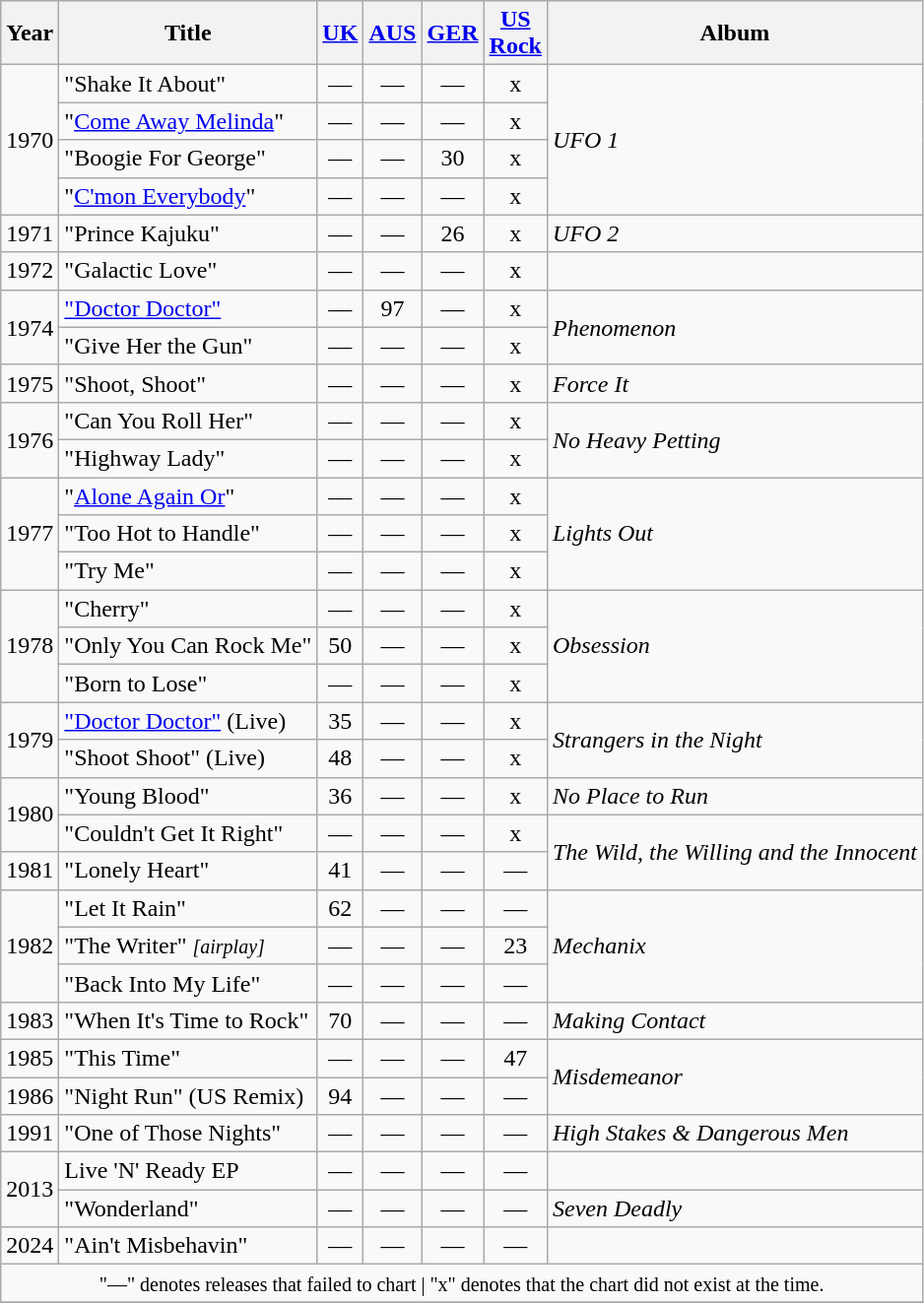<table class="wikitable">
<tr>
<th>Year</th>
<th>Title</th>
<th><a href='#'>UK</a><br></th>
<th><a href='#'>AUS</a><br></th>
<th><a href='#'>GER</a><br></th>
<th><a href='#'>US<br>Rock</a><br></th>
<th>Album<br></th>
</tr>
<tr>
<td rowspan="4">1970</td>
<td>"Shake It About"</td>
<td align="center">—</td>
<td align="center">—</td>
<td align="center">—</td>
<td align="center">x</td>
<td rowspan="4"><em>UFO 1</em></td>
</tr>
<tr>
<td>"<a href='#'>Come Away Melinda</a>"</td>
<td align="center">—</td>
<td align="center">—</td>
<td align="center">—</td>
<td align="center">x</td>
</tr>
<tr>
<td>"Boogie For George"</td>
<td align="center">—</td>
<td align="center">—</td>
<td align="center">30</td>
<td align="center">x</td>
</tr>
<tr>
<td>"<a href='#'>C'mon Everybody</a>"</td>
<td align="center">—</td>
<td align="center">—</td>
<td align="center">—</td>
<td align="center">x</td>
</tr>
<tr>
<td rowspan="1">1971</td>
<td>"Prince Kajuku"</td>
<td align="center">—</td>
<td align="center">—</td>
<td align="center">26</td>
<td align="center">x</td>
<td><em>UFO 2</em></td>
</tr>
<tr>
<td>1972</td>
<td>"Galactic Love"</td>
<td align="center">—</td>
<td align="center">—</td>
<td align="center">—</td>
<td align="center">x</td>
<td></td>
</tr>
<tr>
<td rowspan="2">1974</td>
<td><a href='#'>"Doctor Doctor"</a></td>
<td align="center">—</td>
<td align="center">97</td>
<td align="center">—</td>
<td align="center">x</td>
<td rowspan="2"><em>Phenomenon</em></td>
</tr>
<tr>
<td>"Give Her the Gun"</td>
<td align="center">—</td>
<td align="center">—</td>
<td align="center">—</td>
<td align="center">x</td>
</tr>
<tr>
<td>1975</td>
<td>"Shoot, Shoot"</td>
<td align="center">—</td>
<td align="center">—</td>
<td align="center">—</td>
<td align="center">x</td>
<td><em>Force It</em></td>
</tr>
<tr>
<td rowspan="2">1976</td>
<td>"Can You Roll Her"</td>
<td align="center">—</td>
<td align="center">—</td>
<td align="center">—</td>
<td align="center">x</td>
<td rowspan="2"><em>No Heavy Petting</em></td>
</tr>
<tr>
<td>"Highway Lady"</td>
<td align="center">—</td>
<td align="center">—</td>
<td align="center">—</td>
<td align="center">x</td>
</tr>
<tr>
<td rowspan="3">1977</td>
<td>"<a href='#'>Alone Again Or</a>"</td>
<td align="center">—</td>
<td align="center">—</td>
<td align="center">—</td>
<td align="center">x</td>
<td rowspan="3"><em>Lights Out</em></td>
</tr>
<tr>
<td>"Too Hot to Handle"</td>
<td align="center">—</td>
<td align="center">—</td>
<td align="center">—</td>
<td align="center">x</td>
</tr>
<tr>
<td>"Try Me"</td>
<td align="center">—</td>
<td align="center">—</td>
<td align="center">—</td>
<td align="center">x</td>
</tr>
<tr>
<td rowspan="3">1978</td>
<td>"Cherry"</td>
<td align="center">—</td>
<td align="center">—</td>
<td align="center">—</td>
<td align="center">x</td>
<td rowspan="3"><em>Obsession</em></td>
</tr>
<tr>
<td>"Only You Can Rock Me"</td>
<td align="center">50</td>
<td align="center">—</td>
<td align="center">—</td>
<td align="center">x</td>
</tr>
<tr>
<td>"Born to Lose"</td>
<td align="center">—</td>
<td align="center">—</td>
<td align="center">—</td>
<td align="center">x</td>
</tr>
<tr>
<td rowspan="2">1979</td>
<td><a href='#'>"Doctor Doctor"</a> (Live)</td>
<td align="center">35</td>
<td align="center">—</td>
<td align="center">—</td>
<td align="center">x</td>
<td rowspan="2"><em>Strangers in the Night</em></td>
</tr>
<tr>
<td>"Shoot Shoot" (Live)</td>
<td align="center">48</td>
<td align="center">—</td>
<td align="center">—</td>
<td align="center">x</td>
</tr>
<tr>
<td rowspan="2">1980</td>
<td>"Young Blood"</td>
<td align="center">36</td>
<td align="center">—</td>
<td align="center">—</td>
<td align="center">x</td>
<td><em>No Place to Run</em></td>
</tr>
<tr>
<td>"Couldn't Get It Right"</td>
<td align="center">—</td>
<td align="center">—</td>
<td align="center">—</td>
<td align="center">x</td>
<td rowspan="2"><em>The Wild, the Willing and the Innocent</em></td>
</tr>
<tr>
<td>1981</td>
<td>"Lonely Heart"</td>
<td align="center">41</td>
<td align="center">—</td>
<td align="center">—</td>
<td align="center">—</td>
</tr>
<tr>
<td rowspan="3">1982</td>
<td>"Let It Rain"</td>
<td align="center">62</td>
<td align="center">—</td>
<td align="center">—</td>
<td align="center">—</td>
<td rowspan="3"><em>Mechanix</em></td>
</tr>
<tr>
<td>"The Writer" <small><em>[airplay]</em></small></td>
<td align="center">—</td>
<td align="center">—</td>
<td align="center">—</td>
<td align="center">23</td>
</tr>
<tr>
<td>"Back Into My Life"</td>
<td align="center">—</td>
<td align="center">—</td>
<td align="center">—</td>
<td align="center">—</td>
</tr>
<tr>
<td>1983</td>
<td>"When It's Time to Rock"</td>
<td align="center">70</td>
<td align="center">—</td>
<td align="center">—</td>
<td align="center">—</td>
<td><em>Making Contact</em></td>
</tr>
<tr>
<td>1985</td>
<td>"This Time"</td>
<td align="center">—</td>
<td align="center">—</td>
<td align="center">—</td>
<td align="center">47</td>
<td rowspan="2"><em>Misdemeanor</em></td>
</tr>
<tr>
<td>1986</td>
<td>"Night Run" (US Remix)</td>
<td align="center">94</td>
<td align="center">—</td>
<td align="center">—</td>
<td align="center">—</td>
</tr>
<tr>
<td>1991</td>
<td>"One of Those Nights"</td>
<td align="center">—</td>
<td align="center">—</td>
<td align="center">—</td>
<td align="center">—</td>
<td><em>High Stakes & Dangerous Men</em></td>
</tr>
<tr>
<td rowspan="2">2013</td>
<td>Live 'N' Ready EP</td>
<td align="center">—</td>
<td align="center">—</td>
<td align="center">—</td>
<td align="center">—</td>
<td></td>
</tr>
<tr>
<td>"Wonderland"</td>
<td align="center">—</td>
<td align="center">—</td>
<td align="center">—</td>
<td align="center">—</td>
<td><em>Seven Deadly</em></td>
</tr>
<tr>
<td>2024</td>
<td>"Ain't Misbehavin"</td>
<td align="center">—</td>
<td align="center">—</td>
<td align="center">—</td>
<td align="center">—</td>
</tr>
<tr>
<td align="center" colspan="7"><small>"—" denotes releases that failed to chart | "x" denotes that the chart did not exist at the time.</small></td>
</tr>
<tr>
</tr>
</table>
